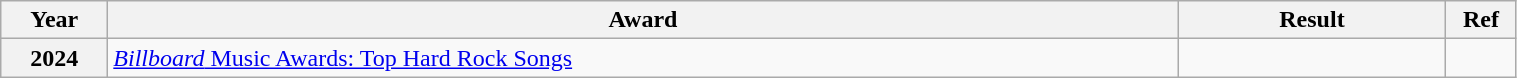<table class="wikitable" style="width:80%;">
<tr>
<th style="width:4%;">Year</th>
<th style="width:40%;">Award</th>
<th style="width:10%;">Result</th>
<th style="width:2%;">Ref</th>
</tr>
<tr>
<th>2024</th>
<td><a href='#'><em>Billboard</em> Music Awards: Top Hard Rock Songs</a></td>
<td></td>
<td></td>
</tr>
</table>
